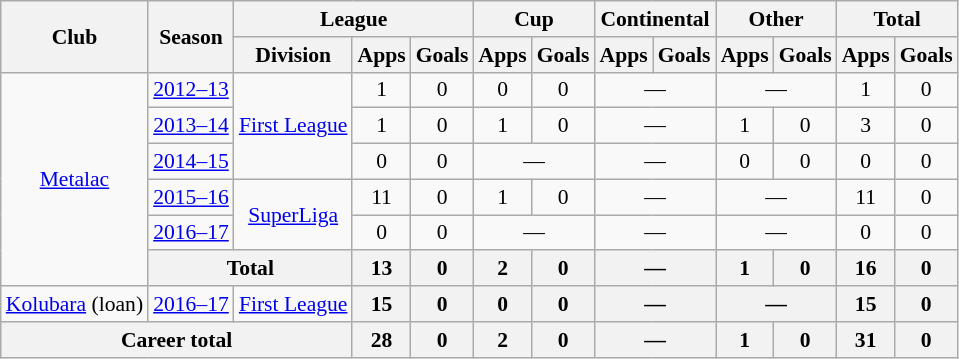<table class="wikitable" style="text-align: center;font-size:90%">
<tr>
<th rowspan="2">Club</th>
<th rowspan="2">Season</th>
<th colspan="3">League</th>
<th colspan="2">Cup</th>
<th colspan="2">Continental</th>
<th colspan="2">Other</th>
<th colspan="2">Total</th>
</tr>
<tr>
<th>Division</th>
<th>Apps</th>
<th>Goals</th>
<th>Apps</th>
<th>Goals</th>
<th>Apps</th>
<th>Goals</th>
<th>Apps</th>
<th>Goals</th>
<th>Apps</th>
<th>Goals</th>
</tr>
<tr>
<td rowspan="6" valign="center"><a href='#'>Metalac</a></td>
<td><a href='#'>2012–13</a></td>
<td rowspan=3><a href='#'>First League</a></td>
<td>1</td>
<td>0</td>
<td>0</td>
<td>0</td>
<td colspan="2">—</td>
<td colspan="2">—</td>
<td>1</td>
<td>0</td>
</tr>
<tr>
<td><a href='#'>2013–14</a></td>
<td>1</td>
<td>0</td>
<td>1</td>
<td>0</td>
<td colspan="2">—</td>
<td>1</td>
<td>0</td>
<td>3</td>
<td>0</td>
</tr>
<tr>
<td><a href='#'>2014–15</a></td>
<td>0</td>
<td>0</td>
<td colspan="2">—</td>
<td colspan="2">—</td>
<td>0</td>
<td>0</td>
<td>0</td>
<td>0</td>
</tr>
<tr>
<td><a href='#'>2015–16</a></td>
<td rowspan=2><a href='#'>SuperLiga</a></td>
<td>11</td>
<td>0</td>
<td>1</td>
<td>0</td>
<td colspan="2">—</td>
<td colspan="2">—</td>
<td>11</td>
<td>0</td>
</tr>
<tr>
<td><a href='#'>2016–17</a></td>
<td>0</td>
<td>0</td>
<td colspan="2">—</td>
<td colspan="2">—</td>
<td colspan="2">—</td>
<td>0</td>
<td>0</td>
</tr>
<tr>
<th colspan="2">Total</th>
<th>13</th>
<th>0</th>
<th>2</th>
<th>0</th>
<th colspan="2">—</th>
<th>1</th>
<th>0</th>
<th>16</th>
<th>0</th>
</tr>
<tr>
<td><a href='#'>Kolubara</a> (loan)</td>
<td><a href='#'>2016–17</a></td>
<td><a href='#'>First League</a></td>
<th>15</th>
<th>0</th>
<th>0</th>
<th>0</th>
<th colspan="2">—</th>
<th colspan="2">—</th>
<th>15</th>
<th>0</th>
</tr>
<tr>
<th colspan="3">Career total</th>
<th>28</th>
<th>0</th>
<th>2</th>
<th>0</th>
<th colspan="2">—</th>
<th>1</th>
<th>0</th>
<th>31</th>
<th>0</th>
</tr>
</table>
